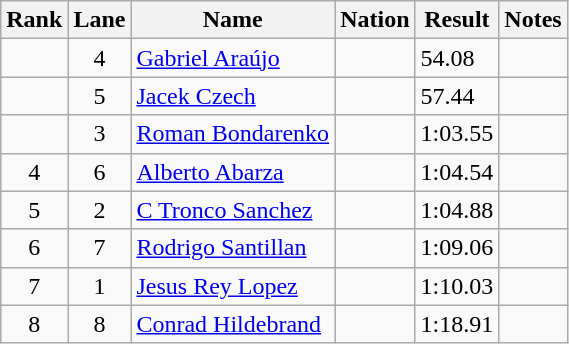<table class="wikitable sortable" style="text-align:left">
<tr>
<th>Rank</th>
<th>Lane</th>
<th>Name</th>
<th>Nation</th>
<th>Result</th>
<th>Notes</th>
</tr>
<tr>
<td align=center></td>
<td align=center>4</td>
<td><a href='#'>Gabriel Araújo</a></td>
<td></td>
<td>54.08</td>
<td></td>
</tr>
<tr>
<td align=center></td>
<td align=center>5</td>
<td><a href='#'>Jacek Czech</a></td>
<td></td>
<td>57.44</td>
<td></td>
</tr>
<tr>
<td align=center></td>
<td align=center>3</td>
<td><a href='#'>Roman Bondarenko</a></td>
<td></td>
<td>1:03.55</td>
<td></td>
</tr>
<tr>
<td align=center>4</td>
<td align=center>6</td>
<td><a href='#'>Alberto Abarza</a></td>
<td></td>
<td>1:04.54</td>
<td></td>
</tr>
<tr>
<td align=center>5</td>
<td align=center>2</td>
<td><a href='#'>C Tronco Sanchez</a></td>
<td></td>
<td>1:04.88</td>
<td></td>
</tr>
<tr>
<td align=center>6</td>
<td align=center>7</td>
<td><a href='#'>Rodrigo Santillan</a></td>
<td></td>
<td>1:09.06</td>
<td></td>
</tr>
<tr>
<td align=center>7</td>
<td align=center>1</td>
<td><a href='#'>Jesus Rey Lopez</a></td>
<td></td>
<td>1:10.03</td>
<td></td>
</tr>
<tr>
<td align=center>8</td>
<td align=center>8</td>
<td><a href='#'>Conrad Hildebrand</a></td>
<td></td>
<td>1:18.91</td>
<td></td>
</tr>
</table>
